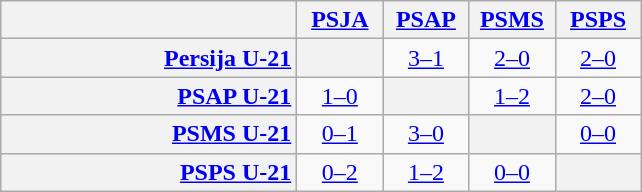<table class="wikitable" style="text-align:center">
<tr>
<th width="190"> </th>
<th width="50"><a href='#'>PSJA</a></th>
<th width="50"><a href='#'>PSAP</a></th>
<th width="50"><a href='#'>PSMS</a></th>
<th width="50"><a href='#'>PSPS</a></th>
</tr>
<tr>
<th style="text-align:right;"><a href='#'>Persija U-21</a></th>
<th></th>
<td><a href='#'>3–1</a></td>
<td><a href='#'>2–0</a></td>
<td><a href='#'>2–0</a></td>
</tr>
<tr>
<th style="text-align:right;"><a href='#'>PSAP U-21</a></th>
<td><a href='#'>1–0</a></td>
<th></th>
<td><a href='#'>1–2</a></td>
<td><a href='#'>2–0</a></td>
</tr>
<tr>
<th style="text-align:right;"><a href='#'>PSMS U-21</a></th>
<td><a href='#'>0–1</a></td>
<td><a href='#'>3–0</a></td>
<th></th>
<td><a href='#'>0–0</a></td>
</tr>
<tr>
<th style="text-align:right;"><a href='#'>PSPS U-21</a></th>
<td><a href='#'>0–2</a></td>
<td><a href='#'>1–2</a></td>
<td><a href='#'>0–0</a></td>
<th></th>
</tr>
</table>
